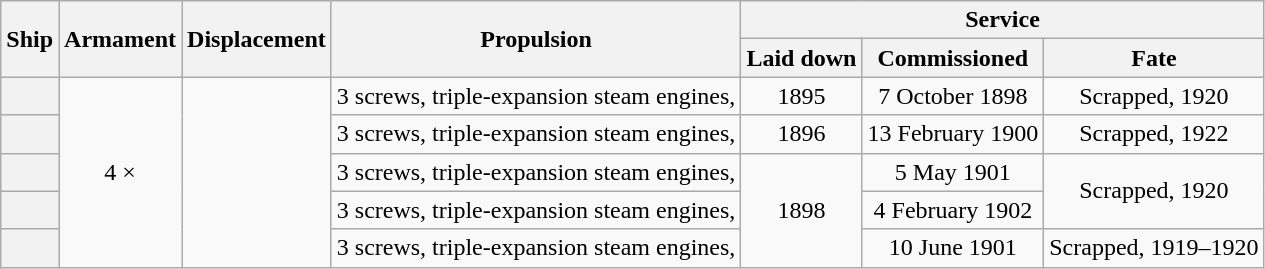<table class="wikitable plainrowheaders" style="text-align: center;">
<tr valign="center">
<th scope="col" rowspan="2">Ship</th>
<th scope="col" rowspan="2">Armament</th>
<th scope="col" rowspan="2">Displacement</th>
<th scope="col" rowspan="2">Propulsion</th>
<th scope="col" colspan="3">Service</th>
</tr>
<tr valign="center">
<th scope="col">Laid down</th>
<th scope="col">Commissioned</th>
<th scope="col">Fate</th>
</tr>
<tr valign="center">
<th scope="row"></th>
<td rowspan="5">4 × </td>
<td rowspan="5"></td>
<td>3 screws, triple-expansion steam engines, </td>
<td>1895</td>
<td>7 October 1898</td>
<td>Scrapped, 1920</td>
</tr>
<tr valign="center">
<th scope="row"></th>
<td>3 screws, triple-expansion steam engines, </td>
<td>1896</td>
<td>13 February 1900</td>
<td>Scrapped, 1922</td>
</tr>
<tr valign="center">
<th scope="row"></th>
<td>3 screws, triple-expansion steam engines, </td>
<td rowspan="3">1898</td>
<td>5 May 1901</td>
<td rowspan="2">Scrapped, 1920</td>
</tr>
<tr valign="center">
<th scope="row"></th>
<td>3 screws, triple-expansion steam engines, </td>
<td>4 February 1902</td>
</tr>
<tr valign="center">
<th scope="row"></th>
<td>3 screws, triple-expansion steam engines, </td>
<td>10 June 1901</td>
<td>Scrapped, 1919–1920</td>
</tr>
</table>
